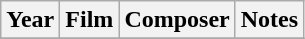<table class="wikitable sortable">
<tr>
<th>Year</th>
<th>Film</th>
<th>Composer</th>
<th>Notes</th>
</tr>
<tr>
</tr>
</table>
